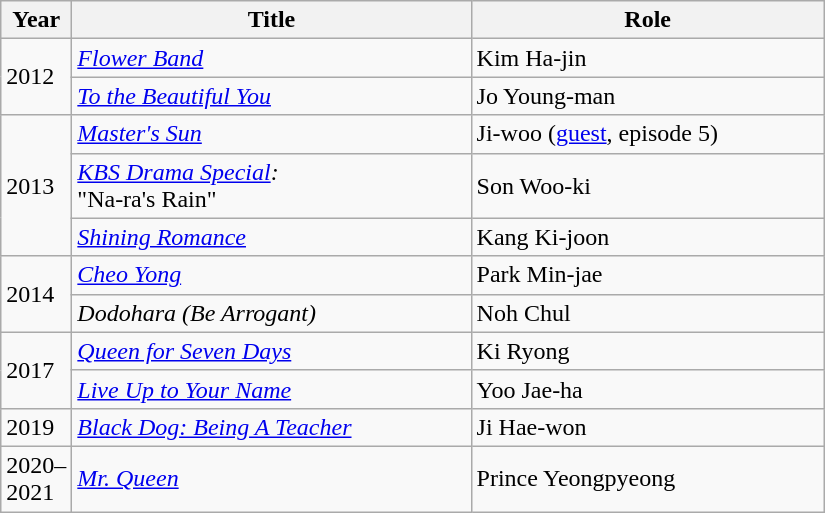<table class="wikitable" style="width:550px">
<tr>
<th width=10>Year</th>
<th>Title</th>
<th>Role</th>
</tr>
<tr>
<td rowspan=2>2012</td>
<td><em><a href='#'>Flower Band</a></em></td>
<td>Kim Ha-jin</td>
</tr>
<tr>
<td><em><a href='#'>To the Beautiful You</a></em></td>
<td>Jo Young-man</td>
</tr>
<tr>
<td rowspan=3>2013</td>
<td><em><a href='#'>Master's Sun</a></em></td>
<td>Ji-woo (<a href='#'>guest</a>, episode 5)</td>
</tr>
<tr>
<td><em><a href='#'>KBS Drama Special</a>:</em><br>"Na-ra's Rain"</td>
<td>Son Woo-ki</td>
</tr>
<tr>
<td><em><a href='#'>Shining Romance</a></em></td>
<td>Kang Ki-joon</td>
</tr>
<tr>
<td rowspan=2>2014</td>
<td><em><a href='#'>Cheo Yong</a></em></td>
<td>Park Min-jae</td>
</tr>
<tr>
<td><em>Dodohara (Be Arrogant)</em></td>
<td>Noh Chul</td>
</tr>
<tr>
<td rowspan=2>2017</td>
<td><em><a href='#'>Queen for Seven Days</a></em></td>
<td>Ki Ryong</td>
</tr>
<tr>
<td><em><a href='#'>Live Up to Your Name</a></em></td>
<td>Yoo Jae-ha</td>
</tr>
<tr>
<td>2019</td>
<td><em><a href='#'>Black Dog: Being A Teacher</a></em></td>
<td>Ji Hae-won</td>
</tr>
<tr>
<td>2020–2021</td>
<td><em><a href='#'>Mr. Queen</a></em></td>
<td>Prince Yeongpyeong</td>
</tr>
</table>
